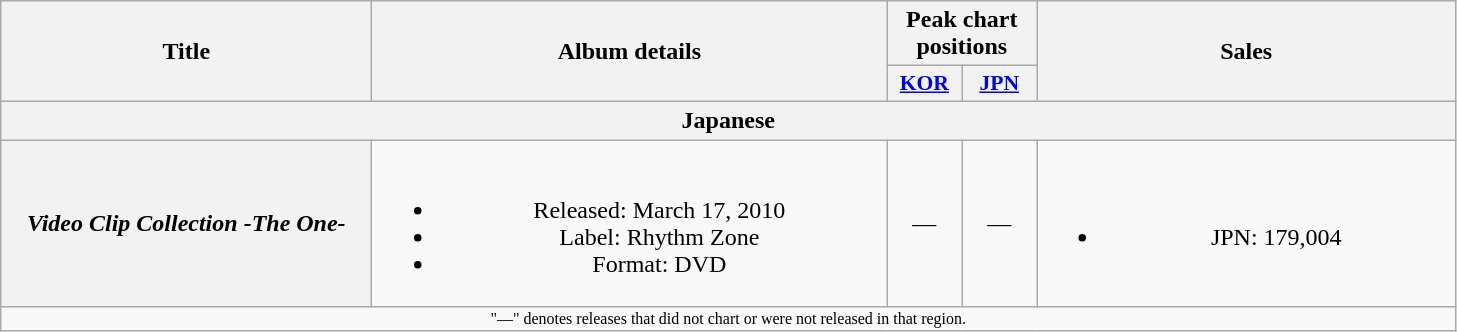<table class="wikitable plainrowheaders" style="text-align:center;">
<tr>
<th scope="col" rowspan="2" style="width:15em;">Title</th>
<th scope="col" rowspan="2" style="width:21em;">Album details</th>
<th scope="col" colspan="2">Peak chart positions</th>
<th scope="col" rowspan="2" style="width:17em;">Sales</th>
</tr>
<tr>
<th scope="col" style="width:3em;font-size:90%;"><a href='#'>KOR</a><br></th>
<th scope="col" style="width:3em;font-size:90%;"><a href='#'>JPN</a><br></th>
</tr>
<tr>
<th colspan="8">Japanese</th>
</tr>
<tr>
<th scope="row"><em>Video Clip Collection -The One-</em></th>
<td><br><ul><li>Released: March 17, 2010</li><li>Label: Rhythm Zone</li><li>Format: DVD</li></ul></td>
<td style="text-align:center;">—</td>
<td style="text-align:center;">—</td>
<td><br><ul><li>JPN: 179,004</li></ul></td>
</tr>
<tr>
<td align="center" colspan="14" style="font-size:8pt">"—" denotes releases that did not chart or were not released in that region.</td>
</tr>
</table>
